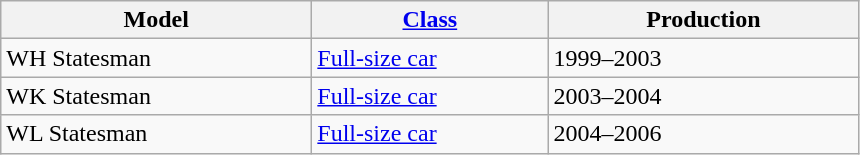<table class="wikitable">
<tr>
<th style="width:200px;">Model</th>
<th style="width:150px;"><a href='#'>Class</a></th>
<th style="width:200px;">Production</th>
</tr>
<tr>
<td valign="top">WH Statesman</td>
<td valign="top"><a href='#'>Full-size car</a></td>
<td valign="top">1999–2003</td>
</tr>
<tr>
<td valign="top">WK Statesman</td>
<td valign="top"><a href='#'>Full-size car</a></td>
<td valign="top">2003–2004</td>
</tr>
<tr>
<td valign="top">WL Statesman</td>
<td valign="top"><a href='#'>Full-size car</a></td>
<td valign="top">2004–2006</td>
</tr>
</table>
